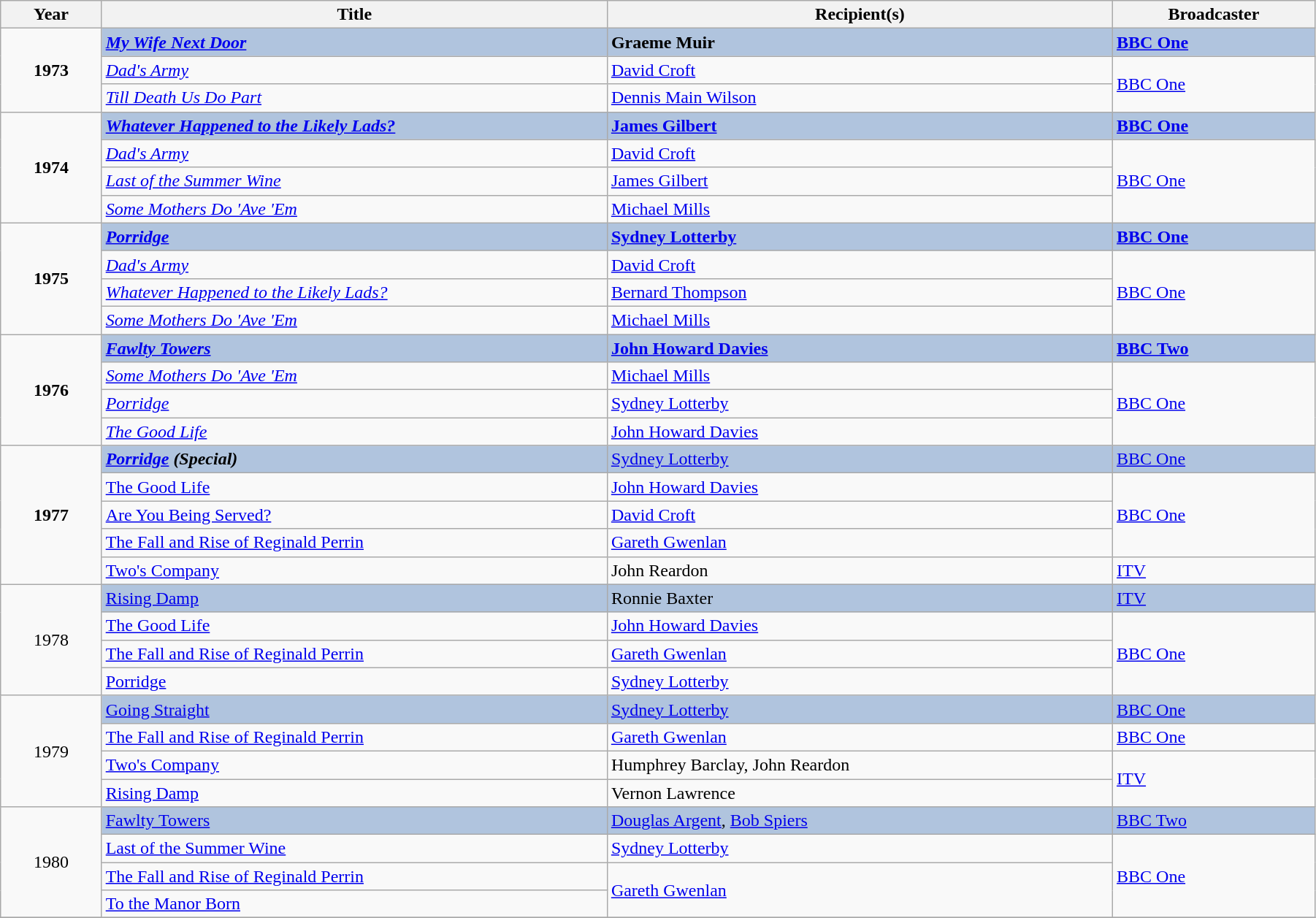<table class="wikitable" width="95%">
<tr>
<th width=5%>Year</th>
<th width=25%>Title</th>
<th width=25%><strong>Recipient(s)</strong></th>
<th width=10%><strong>Broadcaster</strong></th>
</tr>
<tr>
<td rowspan="3" style="text-align:center;"><strong>1973</strong></td>
<td style="background:#B0C4DE;"><strong><em><a href='#'>My Wife Next Door</a></em></strong></td>
<td style="background:#B0C4DE;"><strong>Graeme Muir</strong></td>
<td style="background:#B0C4DE;"><strong><a href='#'>BBC One</a></strong></td>
</tr>
<tr>
<td><em><a href='#'>Dad's Army</a></em></td>
<td><a href='#'>David Croft</a></td>
<td rowspan="2"><a href='#'>BBC One</a></td>
</tr>
<tr>
<td><em><a href='#'>Till Death Us Do Part</a></em></td>
<td><a href='#'>Dennis Main Wilson</a></td>
</tr>
<tr>
<td rowspan="4" style="text-align:center;"><strong>1974</strong></td>
<td style="background:#B0C4DE;"><strong><em><a href='#'>Whatever Happened to the Likely Lads?</a></em></strong></td>
<td style="background:#B0C4DE;"><strong><a href='#'>James Gilbert</a></strong></td>
<td style="background:#B0C4DE;"><strong><a href='#'>BBC One</a></strong></td>
</tr>
<tr>
<td><em><a href='#'>Dad's Army</a></em></td>
<td><a href='#'>David Croft</a></td>
<td rowspan="3"><a href='#'>BBC One</a></td>
</tr>
<tr>
<td><em><a href='#'>Last of the Summer Wine</a></em></td>
<td><a href='#'>James Gilbert</a></td>
</tr>
<tr>
<td><em><a href='#'>Some Mothers Do 'Ave 'Em</a></em></td>
<td><a href='#'>Michael Mills</a></td>
</tr>
<tr>
<td rowspan="4" style="text-align:center;"><strong>1975</strong></td>
<td style="background:#B0C4DE;"><strong><em><a href='#'>Porridge</a></em></strong></td>
<td style="background:#B0C4DE;"><strong><a href='#'>Sydney Lotterby</a></strong></td>
<td style="background:#B0C4DE;"><strong><a href='#'>BBC One</a></strong></td>
</tr>
<tr>
<td><em><a href='#'>Dad's Army</a></em></td>
<td><a href='#'>David Croft</a></td>
<td rowspan="3"><a href='#'>BBC One</a></td>
</tr>
<tr>
<td><em><a href='#'>Whatever Happened to the Likely Lads?</a></em></td>
<td><a href='#'>Bernard Thompson</a></td>
</tr>
<tr>
<td><em><a href='#'>Some Mothers Do 'Ave 'Em</a></em></td>
<td><a href='#'>Michael Mills</a></td>
</tr>
<tr>
<td rowspan="4" style="text-align:center;"><strong>1976</strong></td>
<td style="background:#B0C4DE;"><strong><em><a href='#'>Fawlty Towers</a></em></strong></td>
<td style="background:#B0C4DE;"><strong><a href='#'>John Howard Davies</a></strong></td>
<td style="background:#B0C4DE;"><strong><a href='#'>BBC Two</a></strong></td>
</tr>
<tr>
<td><em><a href='#'>Some Mothers Do 'Ave 'Em</a></em></td>
<td><a href='#'>Michael Mills</a></td>
<td rowspan="3"><a href='#'>BBC One</a></td>
</tr>
<tr>
<td><em><a href='#'>Porridge</a></em></td>
<td><a href='#'>Sydney Lotterby</a></td>
</tr>
<tr>
<td><em><a href='#'>The Good Life</a></em></td>
<td><a href='#'>John Howard Davies</a></td>
</tr>
<tr>
<td rowspan="5" style="text-align:center;"><strong>1977</strong></td>
<td style="background:#B0C4DE;"><strong><em><a href='#'>Porridge</a><em> (Special)<strong></td>
<td style="background:#B0C4DE;"></strong><a href='#'>Sydney Lotterby</a><strong></td>
<td style="background:#B0C4DE;"></strong><a href='#'>BBC One</a><strong></td>
</tr>
<tr>
<td></em><a href='#'>The Good Life</a><em></td>
<td><a href='#'>John Howard Davies</a></td>
<td rowspan="3"><a href='#'>BBC One</a></td>
</tr>
<tr>
<td></em><a href='#'>Are You Being Served?</a><em></td>
<td><a href='#'>David Croft</a></td>
</tr>
<tr>
<td></em><a href='#'>The Fall and Rise of Reginald Perrin</a><em></td>
<td><a href='#'>Gareth Gwenlan</a></td>
</tr>
<tr>
<td></em><a href='#'>Two's Company</a><em></td>
<td>John Reardon</td>
<td><a href='#'>ITV</a></td>
</tr>
<tr>
<td rowspan="4" style="text-align:center;"></strong>1978<strong></td>
<td style="background:#B0C4DE;"></em></strong><a href='#'>Rising Damp</a><strong><em></td>
<td style="background:#B0C4DE;"></strong>Ronnie Baxter<strong></td>
<td style="background:#B0C4DE;"></strong><a href='#'>ITV</a><strong></td>
</tr>
<tr>
<td></em><a href='#'>The Good Life</a><em></td>
<td><a href='#'>John Howard Davies</a></td>
<td rowspan="3"><a href='#'>BBC One</a></td>
</tr>
<tr>
<td></em><a href='#'>The Fall and Rise of Reginald Perrin</a><em></td>
<td><a href='#'>Gareth Gwenlan</a></td>
</tr>
<tr>
<td></em><a href='#'>Porridge</a><em></td>
<td><a href='#'>Sydney Lotterby</a></td>
</tr>
<tr>
<td rowspan="4" style="text-align:center;"></strong>1979<strong></td>
<td style="background:#B0C4DE;"></em></strong><a href='#'>Going Straight</a><strong><em></td>
<td style="background:#B0C4DE;"></strong><a href='#'>Sydney Lotterby</a><strong></td>
<td style="background:#B0C4DE;"></strong><a href='#'>BBC One</a><strong></td>
</tr>
<tr>
<td></em><a href='#'>The Fall and Rise of Reginald Perrin</a><em></td>
<td><a href='#'>Gareth Gwenlan</a></td>
<td><a href='#'>BBC One</a></td>
</tr>
<tr>
<td></em><a href='#'>Two's Company</a><em></td>
<td>Humphrey Barclay, John Reardon</td>
<td rowspan="2"><a href='#'>ITV</a></td>
</tr>
<tr>
<td></em><a href='#'>Rising Damp</a><em></td>
<td>Vernon Lawrence</td>
</tr>
<tr>
<td rowspan="4" style="text-align:center;"></strong>1980<strong></td>
<td style="background:#B0C4DE;"></em></strong><a href='#'>Fawlty Towers</a><strong><em></td>
<td style="background:#B0C4DE;"></strong><a href='#'>Douglas Argent</a>, <a href='#'>Bob Spiers</a><strong></td>
<td style="background:#B0C4DE;"></strong><a href='#'>BBC Two</a><strong></td>
</tr>
<tr>
<td></em><a href='#'>Last of the Summer Wine</a><em></td>
<td><a href='#'>Sydney Lotterby</a></td>
<td rowspan="3"><a href='#'>BBC One</a></td>
</tr>
<tr>
<td></em><a href='#'>The Fall and Rise of Reginald Perrin</a><em></td>
<td rowspan="2"><a href='#'>Gareth Gwenlan</a></td>
</tr>
<tr>
<td></em><a href='#'>To the Manor Born</a><em></td>
</tr>
<tr>
</tr>
</table>
